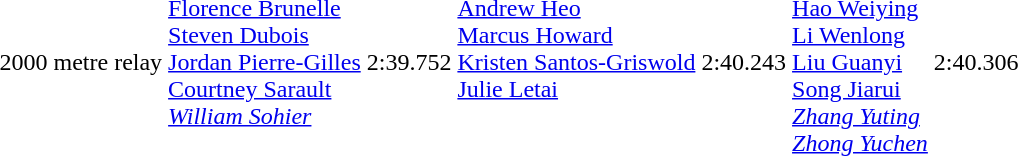<table>
<tr>
<td>2000 metre relay</td>
<td valign=top><br><a href='#'>Florence Brunelle</a><br><a href='#'>Steven Dubois</a><br><a href='#'>Jordan Pierre-Gilles</a><br><a href='#'>Courtney Sarault</a><br><em><a href='#'>William Sohier</a></em></td>
<td>2:39.752</td>
<td valign=top><br><a href='#'>Andrew Heo</a><br><a href='#'>Marcus Howard</a><br><a href='#'>Kristen Santos-Griswold</a><br><a href='#'>Julie Letai</a></td>
<td>2:40.243</td>
<td valign=top><br><a href='#'>Hao Weiying</a><br><a href='#'>Li Wenlong</a><br><a href='#'>Liu Guanyi</a><br><a href='#'>Song Jiarui</a><br><em><a href='#'>Zhang Yuting</a></em><br><em><a href='#'>Zhong Yuchen</a></em></td>
<td>2:40.306</td>
</tr>
</table>
